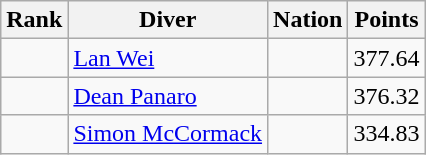<table class="wikitable sortable" style="text-align:center">
<tr>
<th>Rank</th>
<th>Diver</th>
<th>Nation</th>
<th>Points</th>
</tr>
<tr>
<td></td>
<td align=left><a href='#'>Lan Wei</a></td>
<td align=left></td>
<td>377.64</td>
</tr>
<tr>
<td></td>
<td align=left><a href='#'>Dean Panaro</a></td>
<td align=left></td>
<td>376.32</td>
</tr>
<tr>
<td></td>
<td align=left><a href='#'>Simon McCormack</a></td>
<td align=left></td>
<td>334.83</td>
</tr>
</table>
